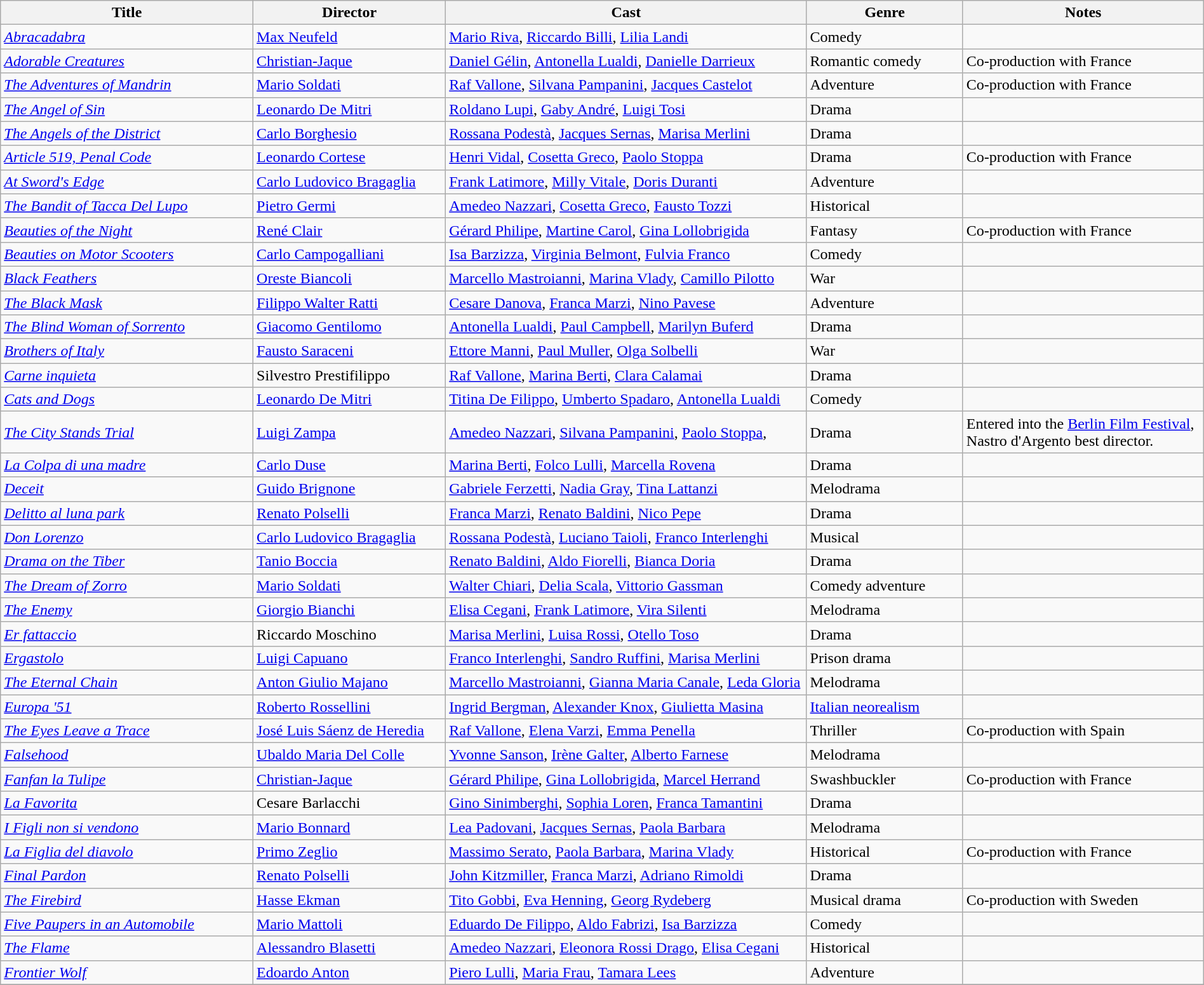<table class="wikitable" style="width:100%;">
<tr>
<th style="width:21%;">Title</th>
<th style="width:16%;">Director</th>
<th style="width:30%;">Cast</th>
<th style="width:13%;">Genre</th>
<th style="width:20%;">Notes</th>
</tr>
<tr>
<td><em><a href='#'>Abracadabra</a></em></td>
<td><a href='#'>Max Neufeld</a></td>
<td><a href='#'>Mario Riva</a>, <a href='#'>Riccardo Billi</a>, <a href='#'>Lilia Landi</a></td>
<td>Comedy</td>
<td></td>
</tr>
<tr>
<td><em><a href='#'>Adorable Creatures</a></em></td>
<td><a href='#'>Christian-Jaque</a></td>
<td><a href='#'>Daniel Gélin</a>, <a href='#'>Antonella Lualdi</a>, <a href='#'>Danielle Darrieux </a></td>
<td>Romantic comedy</td>
<td>Co-production with France</td>
</tr>
<tr>
<td><em><a href='#'>The Adventures of Mandrin</a></em></td>
<td><a href='#'>Mario Soldati</a></td>
<td><a href='#'>Raf Vallone</a>, <a href='#'>Silvana Pampanini</a>, <a href='#'>Jacques Castelot</a></td>
<td>Adventure</td>
<td>Co-production with France</td>
</tr>
<tr>
<td><em><a href='#'>The Angel of Sin</a></em></td>
<td><a href='#'>Leonardo De Mitri</a></td>
<td><a href='#'>Roldano Lupi</a>, <a href='#'>Gaby André</a>, <a href='#'>Luigi Tosi</a></td>
<td>Drama</td>
<td></td>
</tr>
<tr>
<td><em><a href='#'>The Angels of the District</a></em></td>
<td><a href='#'>Carlo Borghesio</a></td>
<td><a href='#'>Rossana Podestà</a>, <a href='#'>Jacques Sernas</a>, <a href='#'>Marisa Merlini</a></td>
<td>Drama</td>
<td></td>
</tr>
<tr>
<td><em><a href='#'>Article 519, Penal Code</a></em></td>
<td><a href='#'>Leonardo Cortese</a></td>
<td><a href='#'>Henri Vidal</a>, <a href='#'>Cosetta Greco</a>, <a href='#'>Paolo Stoppa </a></td>
<td>Drama</td>
<td>Co-production with France</td>
</tr>
<tr>
<td><em><a href='#'>At Sword's Edge</a></em></td>
<td><a href='#'>Carlo Ludovico Bragaglia</a></td>
<td><a href='#'>Frank Latimore</a>, <a href='#'>Milly Vitale</a>, <a href='#'>Doris Duranti</a></td>
<td>Adventure</td>
<td></td>
</tr>
<tr>
<td><em><a href='#'>The Bandit of Tacca Del Lupo</a></em></td>
<td><a href='#'>Pietro Germi</a></td>
<td><a href='#'>Amedeo Nazzari</a>, <a href='#'>Cosetta Greco</a>, <a href='#'>Fausto Tozzi</a></td>
<td>Historical</td>
<td></td>
</tr>
<tr>
<td><em><a href='#'>Beauties of the Night</a></em></td>
<td><a href='#'>René Clair</a></td>
<td><a href='#'>Gérard Philipe</a>, <a href='#'>Martine Carol</a>, <a href='#'>Gina Lollobrigida</a></td>
<td>Fantasy</td>
<td>Co-production with France</td>
</tr>
<tr>
<td><em><a href='#'>Beauties on Motor Scooters</a></em></td>
<td><a href='#'>Carlo Campogalliani</a></td>
<td><a href='#'>Isa Barzizza</a>, <a href='#'>Virginia Belmont</a>, <a href='#'>Fulvia Franco</a></td>
<td>Comedy</td>
<td></td>
</tr>
<tr>
<td><em><a href='#'>Black Feathers</a></em></td>
<td><a href='#'>Oreste Biancoli</a></td>
<td><a href='#'>Marcello Mastroianni</a>, <a href='#'>Marina Vlady</a>, <a href='#'>Camillo Pilotto</a></td>
<td>War</td>
<td></td>
</tr>
<tr>
<td><em><a href='#'>The Black Mask</a></em></td>
<td><a href='#'>Filippo Walter Ratti</a></td>
<td><a href='#'>Cesare Danova</a>, <a href='#'>Franca Marzi</a>, <a href='#'>Nino Pavese</a></td>
<td>Adventure</td>
<td></td>
</tr>
<tr>
<td><em><a href='#'>The Blind Woman of Sorrento</a></em></td>
<td><a href='#'>Giacomo Gentilomo</a></td>
<td><a href='#'>Antonella Lualdi</a>, <a href='#'>Paul Campbell</a>, <a href='#'>Marilyn Buferd</a></td>
<td>Drama</td>
<td></td>
</tr>
<tr>
<td><em><a href='#'>Brothers of Italy</a></em></td>
<td><a href='#'>Fausto Saraceni</a></td>
<td><a href='#'>Ettore Manni</a>, <a href='#'>Paul Muller</a>, <a href='#'>Olga Solbelli</a></td>
<td>War</td>
<td></td>
</tr>
<tr>
<td><em><a href='#'>Carne inquieta</a></em></td>
<td>Silvestro Prestifilippo</td>
<td><a href='#'>Raf Vallone</a>, <a href='#'>Marina Berti</a>, <a href='#'>Clara Calamai</a></td>
<td>Drama</td>
<td></td>
</tr>
<tr>
<td><em><a href='#'>Cats and Dogs</a></em></td>
<td><a href='#'>Leonardo De Mitri</a></td>
<td><a href='#'>Titina De Filippo</a>, <a href='#'>Umberto Spadaro</a>, <a href='#'>Antonella Lualdi</a></td>
<td>Comedy</td>
<td></td>
</tr>
<tr>
<td><em><a href='#'>The City Stands Trial</a></em></td>
<td><a href='#'>Luigi Zampa</a></td>
<td><a href='#'>Amedeo Nazzari</a>, <a href='#'>Silvana Pampanini</a>, <a href='#'>Paolo Stoppa</a>,</td>
<td>Drama</td>
<td>Entered into the <a href='#'>Berlin Film Festival</a>, Nastro d'Argento best director.</td>
</tr>
<tr>
<td><em><a href='#'>La Colpa di una madre</a></em></td>
<td><a href='#'>Carlo Duse</a></td>
<td><a href='#'>Marina Berti</a>, <a href='#'>Folco Lulli</a>, <a href='#'>Marcella Rovena</a></td>
<td>Drama</td>
<td></td>
</tr>
<tr>
<td><em><a href='#'>Deceit</a></em></td>
<td><a href='#'>Guido Brignone</a></td>
<td><a href='#'>Gabriele Ferzetti</a>, <a href='#'>Nadia Gray</a>, <a href='#'>Tina Lattanzi</a></td>
<td>Melodrama</td>
<td></td>
</tr>
<tr>
<td><em><a href='#'>Delitto al luna park</a></em></td>
<td><a href='#'>Renato Polselli</a></td>
<td><a href='#'>Franca Marzi</a>, <a href='#'>Renato Baldini</a>, <a href='#'>Nico Pepe</a></td>
<td>Drama</td>
<td></td>
</tr>
<tr>
<td><em><a href='#'>Don Lorenzo</a></em></td>
<td><a href='#'>Carlo Ludovico Bragaglia</a></td>
<td><a href='#'>Rossana Podestà</a>, <a href='#'>Luciano Taioli</a>, <a href='#'>Franco Interlenghi</a></td>
<td>Musical</td>
<td></td>
</tr>
<tr>
<td><em><a href='#'>Drama on the Tiber</a></em></td>
<td><a href='#'>Tanio Boccia</a></td>
<td><a href='#'>Renato Baldini</a>, <a href='#'>Aldo Fiorelli</a>, <a href='#'>Bianca Doria</a></td>
<td>Drama</td>
<td></td>
</tr>
<tr>
<td><em><a href='#'>The Dream of Zorro</a></em></td>
<td><a href='#'>Mario Soldati</a></td>
<td><a href='#'>Walter Chiari</a>, <a href='#'>Delia Scala</a>, <a href='#'>Vittorio Gassman</a></td>
<td>Comedy adventure</td>
<td></td>
</tr>
<tr>
<td><em><a href='#'>The Enemy</a></em></td>
<td><a href='#'>Giorgio Bianchi</a></td>
<td><a href='#'>Elisa Cegani</a>, <a href='#'>Frank Latimore</a>, <a href='#'>Vira Silenti</a></td>
<td>Melodrama</td>
<td></td>
</tr>
<tr>
<td><em><a href='#'>Er fattaccio</a></em></td>
<td>Riccardo Moschino</td>
<td><a href='#'>Marisa Merlini</a>, <a href='#'>Luisa Rossi</a>, <a href='#'>Otello Toso</a></td>
<td>Drama</td>
<td></td>
</tr>
<tr>
<td><em><a href='#'>Ergastolo</a></em></td>
<td><a href='#'>Luigi Capuano</a></td>
<td><a href='#'>Franco Interlenghi</a>, <a href='#'>Sandro Ruffini</a>, <a href='#'>Marisa Merlini</a></td>
<td>Prison drama</td>
<td></td>
</tr>
<tr>
<td><em><a href='#'>The Eternal Chain</a></em></td>
<td><a href='#'>Anton Giulio Majano</a></td>
<td><a href='#'>Marcello Mastroianni</a>, <a href='#'>Gianna Maria Canale</a>, <a href='#'>Leda Gloria</a></td>
<td>Melodrama</td>
<td></td>
</tr>
<tr>
<td><em><a href='#'>Europa '51</a></em></td>
<td><a href='#'>Roberto Rossellini</a></td>
<td><a href='#'>Ingrid Bergman</a>, <a href='#'>Alexander Knox</a>, <a href='#'>Giulietta Masina</a></td>
<td><a href='#'>Italian neorealism</a></td>
<td></td>
</tr>
<tr>
<td><em><a href='#'>The Eyes Leave a Trace</a></em></td>
<td><a href='#'>José Luis Sáenz de Heredia</a></td>
<td><a href='#'>Raf Vallone</a>, <a href='#'>Elena Varzi</a>, <a href='#'>Emma Penella</a></td>
<td>Thriller</td>
<td>Co-production with Spain</td>
</tr>
<tr>
<td><em><a href='#'>Falsehood</a></em></td>
<td><a href='#'>Ubaldo Maria Del Colle</a></td>
<td><a href='#'>Yvonne Sanson</a>, <a href='#'>Irène Galter</a>, <a href='#'>Alberto Farnese</a></td>
<td>Melodrama</td>
<td></td>
</tr>
<tr>
<td><em><a href='#'>Fanfan la Tulipe</a></em></td>
<td><a href='#'>Christian-Jaque</a></td>
<td><a href='#'>Gérard Philipe</a>, <a href='#'>Gina Lollobrigida</a>, <a href='#'>Marcel Herrand</a></td>
<td>Swashbuckler</td>
<td>Co-production with France</td>
</tr>
<tr>
<td><em><a href='#'>La Favorita</a></em></td>
<td>Cesare Barlacchi</td>
<td><a href='#'>Gino Sinimberghi</a>, <a href='#'>Sophia Loren</a>, <a href='#'>Franca Tamantini</a></td>
<td>Drama</td>
<td></td>
</tr>
<tr>
<td><em><a href='#'>I Figli non si vendono</a></em></td>
<td><a href='#'>Mario Bonnard</a></td>
<td><a href='#'>Lea Padovani</a>, <a href='#'>Jacques Sernas</a>, <a href='#'>Paola Barbara</a></td>
<td>Melodrama</td>
<td></td>
</tr>
<tr>
<td><em><a href='#'>La Figlia del diavolo</a></em></td>
<td><a href='#'>Primo Zeglio</a></td>
<td><a href='#'>Massimo Serato</a>, <a href='#'>Paola Barbara</a>, <a href='#'>Marina Vlady</a></td>
<td>Historical</td>
<td>Co-production with France</td>
</tr>
<tr>
<td><em><a href='#'>Final Pardon</a></em></td>
<td><a href='#'>Renato Polselli</a></td>
<td><a href='#'>John Kitzmiller</a>, <a href='#'>Franca Marzi</a>, <a href='#'>Adriano Rimoldi</a></td>
<td>Drama</td>
<td></td>
</tr>
<tr>
<td><em><a href='#'>The Firebird</a></em></td>
<td><a href='#'>Hasse Ekman</a></td>
<td><a href='#'>Tito Gobbi</a>, <a href='#'>Eva Henning</a>, <a href='#'>Georg Rydeberg</a></td>
<td>Musical drama</td>
<td>Co-production with Sweden</td>
</tr>
<tr>
<td><em><a href='#'>Five Paupers in an Automobile</a></em></td>
<td><a href='#'>Mario Mattoli</a></td>
<td><a href='#'>Eduardo De Filippo</a>, <a href='#'>Aldo Fabrizi</a>, <a href='#'>Isa Barzizza</a></td>
<td>Comedy</td>
<td></td>
</tr>
<tr>
<td><em><a href='#'>The Flame</a></em></td>
<td><a href='#'>Alessandro Blasetti</a></td>
<td><a href='#'>Amedeo Nazzari</a>, <a href='#'>Eleonora Rossi Drago</a>, <a href='#'>Elisa Cegani</a></td>
<td>Historical</td>
<td></td>
</tr>
<tr>
<td><em><a href='#'>Frontier Wolf</a></em></td>
<td><a href='#'>Edoardo Anton</a></td>
<td><a href='#'>Piero Lulli</a>, <a href='#'>Maria Frau</a>, <a href='#'>Tamara Lees</a></td>
<td>Adventure</td>
<td></td>
</tr>
<tr>
</tr>
</table>
